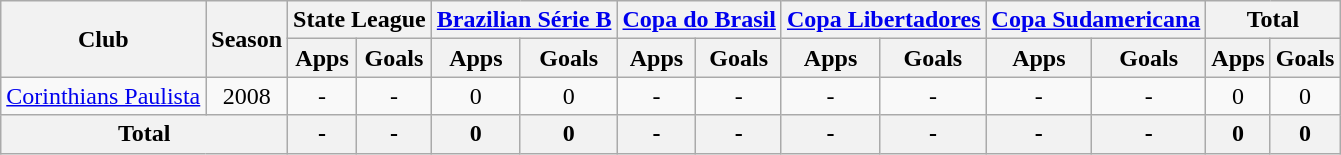<table class="wikitable" style="text-align: center;">
<tr>
<th rowspan=2>Club</th>
<th rowspan=2>Season</th>
<th colspan=2>State League</th>
<th colspan=2><a href='#'>Brazilian Série B</a></th>
<th colspan=2><a href='#'>Copa do Brasil</a></th>
<th colspan=2><a href='#'>Copa Libertadores</a></th>
<th colspan=2><a href='#'>Copa Sudamericana</a></th>
<th colspan=2>Total</th>
</tr>
<tr>
<th>Apps</th>
<th>Goals</th>
<th>Apps</th>
<th>Goals</th>
<th>Apps</th>
<th>Goals</th>
<th>Apps</th>
<th>Goals</th>
<th>Apps</th>
<th>Goals</th>
<th>Apps</th>
<th>Goals</th>
</tr>
<tr>
<td rowspan=1 valign="center"><a href='#'>Corinthians Paulista</a></td>
<td>2008</td>
<td>-</td>
<td>-</td>
<td>0</td>
<td>0</td>
<td>-</td>
<td>-</td>
<td>-</td>
<td>-</td>
<td>-</td>
<td>-</td>
<td>0</td>
<td>0</td>
</tr>
<tr>
<th colspan=2>Total</th>
<th>-</th>
<th>-</th>
<th>0</th>
<th>0</th>
<th>-</th>
<th>-</th>
<th>-</th>
<th>-</th>
<th>-</th>
<th>-</th>
<th>0</th>
<th>0</th>
</tr>
</table>
